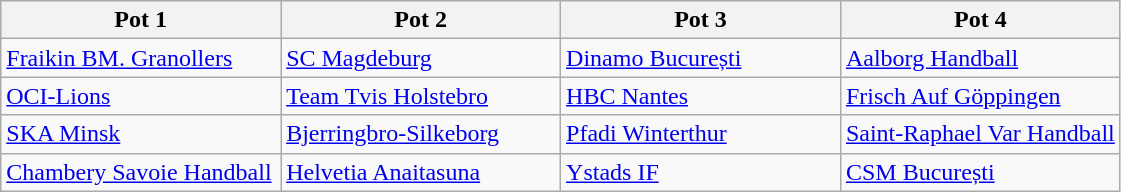<table class="wikitable">
<tr>
<th width=25%>Pot 1</th>
<th width=25%>Pot 2</th>
<th width=25%>Pot 3</th>
<th width=25%>Pot 4</th>
</tr>
<tr>
<td> <a href='#'>Fraikin BM. Granollers</a></td>
<td> <a href='#'>SC Magdeburg</a></td>
<td> <a href='#'>Dinamo București</a></td>
<td> <a href='#'>Aalborg Handball</a></td>
</tr>
<tr>
<td> <a href='#'>OCI-Lions</a></td>
<td> <a href='#'>Team Tvis Holstebro</a></td>
<td> <a href='#'>HBC Nantes</a></td>
<td> <a href='#'>Frisch Auf Göppingen</a></td>
</tr>
<tr>
<td> <a href='#'>SKA Minsk</a></td>
<td> <a href='#'>Bjerringbro-Silkeborg</a></td>
<td> <a href='#'>Pfadi Winterthur</a></td>
<td> <a href='#'>Saint-Raphael Var Handball</a></td>
</tr>
<tr>
<td> <a href='#'>Chambery Savoie Handball</a></td>
<td> <a href='#'>Helvetia Anaitasuna</a></td>
<td> <a href='#'>Ystads IF</a></td>
<td> <a href='#'>CSM București</a></td>
</tr>
</table>
